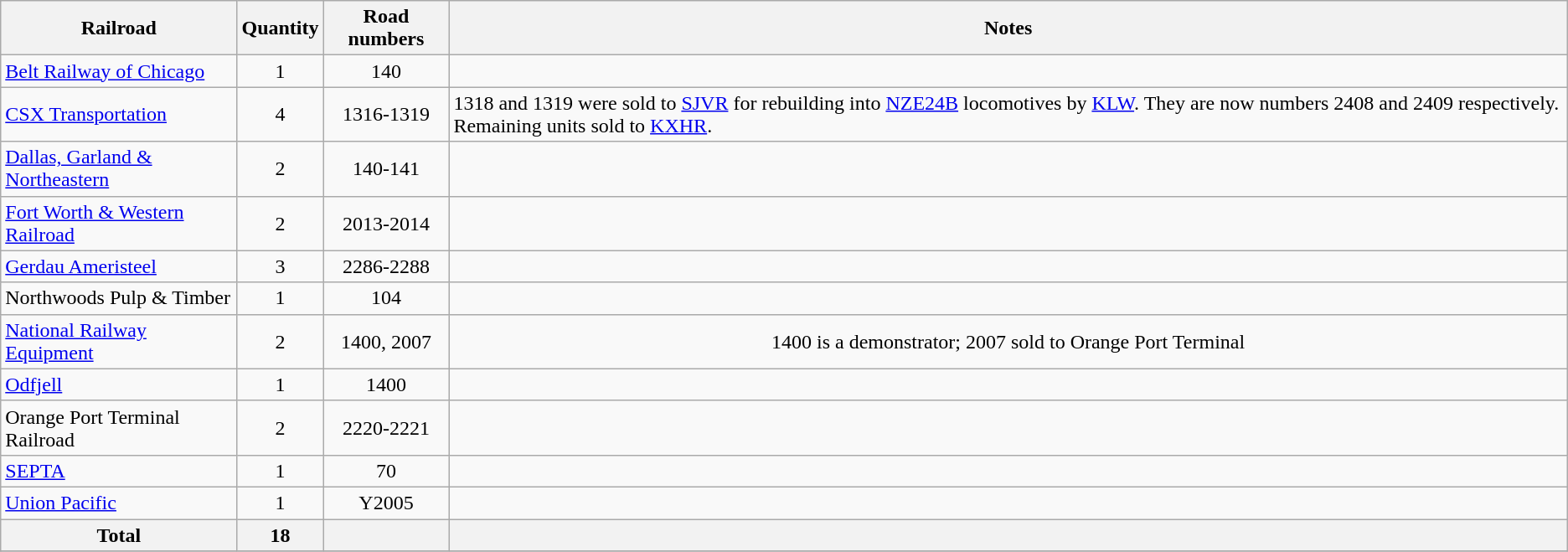<table class="wikitable">
<tr>
<th>Railroad</th>
<th>Quantity</th>
<th>Road numbers</th>
<th>Notes</th>
</tr>
<tr>
<td><a href='#'>Belt Railway of Chicago</a></td>
<td style="text-align:center;">1</td>
<td style="text-align:center;">140</td>
<td></td>
</tr>
<tr>
<td><a href='#'>CSX Transportation</a></td>
<td style="text-align:center;">4</td>
<td style="text-align:center;">1316-1319</td>
<td>1318 and 1319 were sold to <a href='#'>SJVR</a> for rebuilding into <a href='#'>NZE24B</a> locomotives by <a href='#'>KLW</a>. They are now numbers 2408 and 2409 respectively. Remaining units sold to <a href='#'>KXHR</a>.</td>
</tr>
<tr>
<td><a href='#'>Dallas, Garland & Northeastern</a></td>
<td style="text-align:center;">2</td>
<td style="text-align:center;">140-141</td>
<td></td>
</tr>
<tr>
<td><a href='#'>Fort Worth & Western Railroad</a></td>
<td style="text-align:center;">2</td>
<td style="text-align:center;">2013-2014</td>
<td></td>
</tr>
<tr>
<td><a href='#'>Gerdau Ameristeel</a></td>
<td style="text-align:center;">3</td>
<td style="text-align:center;">2286-2288</td>
<td></td>
</tr>
<tr>
<td>Northwoods Pulp & Timber</td>
<td style="text-align:center;">1</td>
<td style="text-align:center;">104</td>
<td></td>
</tr>
<tr>
<td><a href='#'>National Railway Equipment</a></td>
<td style="text-align:center;">2</td>
<td style="text-align:center;">1400, 2007</td>
<td style="text-align:center;">1400 is a demonstrator; 2007 sold to Orange Port Terminal</td>
</tr>
<tr>
<td><a href='#'>Odfjell</a></td>
<td style="text-align:center;">1</td>
<td style="text-align:center;">1400</td>
<td></td>
</tr>
<tr>
<td>Orange Port Terminal Railroad</td>
<td style="text-align:center;">2</td>
<td style="text-align:center;">2220-2221</td>
<td></td>
</tr>
<tr>
<td><a href='#'>SEPTA</a></td>
<td style="text-align:center;">1</td>
<td style="text-align:center;">70</td>
<td></td>
</tr>
<tr>
<td><a href='#'>Union Pacific</a></td>
<td style="text-align:center;">1</td>
<td style="text-align:center;">Y2005</td>
<td></td>
</tr>
<tr>
<th>Total</th>
<th>18</th>
<th></th>
<th></th>
</tr>
<tr>
</tr>
</table>
